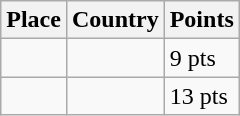<table class=wikitable>
<tr>
<th>Place</th>
<th>Country</th>
<th>Points</th>
</tr>
<tr>
<td align=center></td>
<td></td>
<td>9 pts</td>
</tr>
<tr>
<td align=center></td>
<td></td>
<td>13 pts</td>
</tr>
</table>
